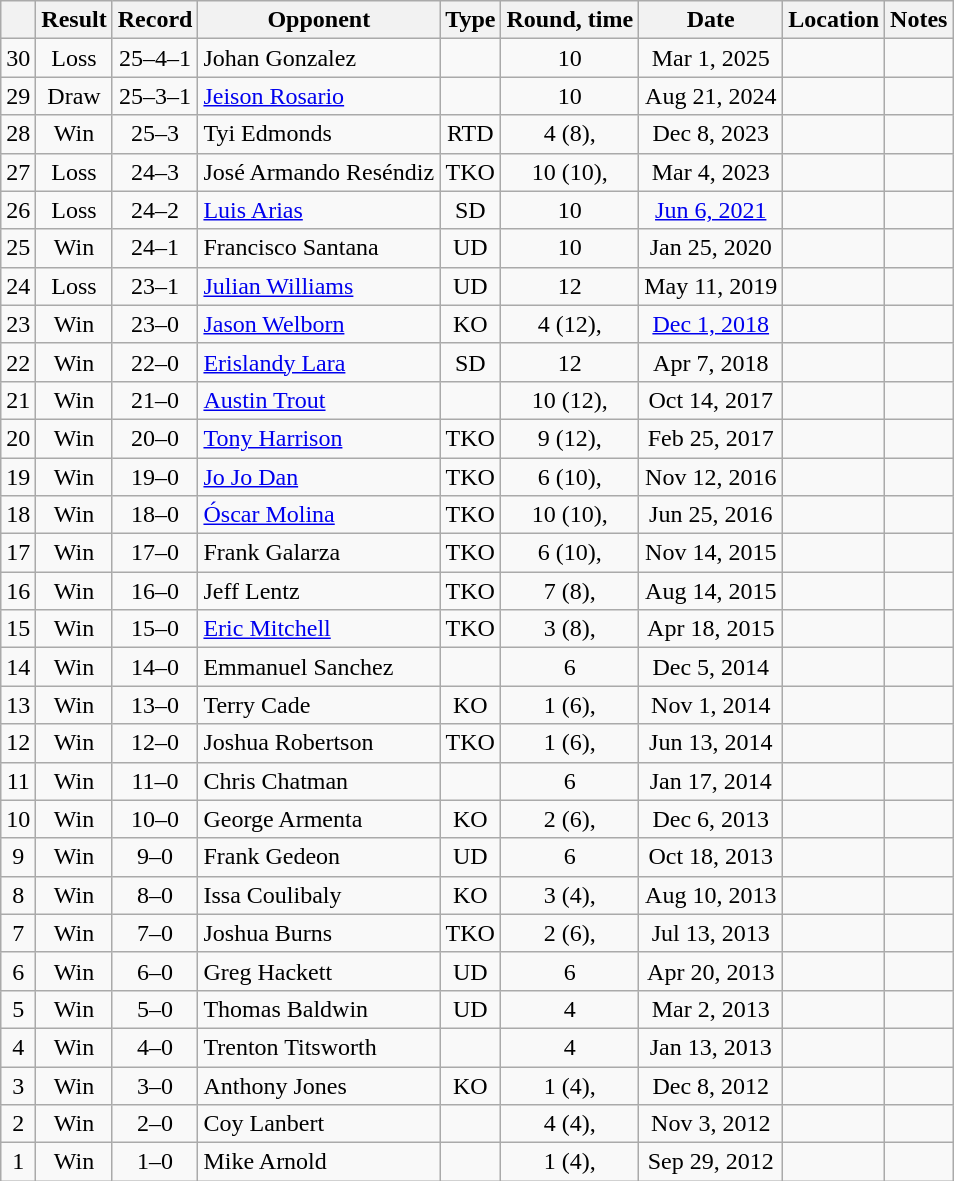<table class="wikitable" style="text-align:center">
<tr>
<th></th>
<th>Result</th>
<th>Record</th>
<th>Opponent</th>
<th>Type</th>
<th>Round, time</th>
<th>Date</th>
<th>Location</th>
<th>Notes</th>
</tr>
<tr>
<td>30</td>
<td>Loss</td>
<td>25–4–1</td>
<td style="text-align:left;">Johan Gonzalez</td>
<td></td>
<td>10</td>
<td>Mar 1, 2025</td>
<td style="text-align:left;"></td>
<td></td>
</tr>
<tr>
<td>29</td>
<td>Draw</td>
<td>25–3–1</td>
<td style="text-align:left;"><a href='#'>Jeison Rosario</a></td>
<td></td>
<td>10</td>
<td>Aug 21, 2024</td>
<td style="text-align:left;"></td>
<td></td>
</tr>
<tr>
<td>28</td>
<td>Win</td>
<td>25–3</td>
<td style="text-align:left;">Tyi Edmonds</td>
<td>RTD</td>
<td>4 (8), </td>
<td>Dec 8, 2023</td>
<td style="text-align:left;"></td>
<td></td>
</tr>
<tr>
<td>27</td>
<td>Loss</td>
<td>24–3</td>
<td style="text-align:left;">José Armando Reséndiz</td>
<td>TKO</td>
<td>10 (10), </td>
<td>Mar 4, 2023</td>
<td style="text-align:left;"></td>
<td></td>
</tr>
<tr>
<td>26</td>
<td>Loss</td>
<td>24–2</td>
<td style="text-align:left;"><a href='#'>Luis Arias</a></td>
<td>SD</td>
<td>10</td>
<td><a href='#'>Jun 6, 2021</a></td>
<td style="text-align:left;"></td>
<td></td>
</tr>
<tr>
<td>25</td>
<td>Win</td>
<td>24–1</td>
<td style="text-align:left;">Francisco Santana</td>
<td>UD</td>
<td>10</td>
<td>Jan 25, 2020</td>
<td style="text-align:left;"></td>
<td></td>
</tr>
<tr>
<td>24</td>
<td>Loss</td>
<td>23–1</td>
<td style="text-align:left;"><a href='#'>Julian Williams</a></td>
<td>UD</td>
<td>12</td>
<td>May 11, 2019</td>
<td style="text-align:left;"></td>
<td style="text-align:left;"></td>
</tr>
<tr>
<td>23</td>
<td>Win</td>
<td>23–0</td>
<td style="text-align:left;"><a href='#'>Jason Welborn</a></td>
<td>KO</td>
<td>4 (12), </td>
<td><a href='#'>Dec 1, 2018</a></td>
<td style="text-align:left;"></td>
<td style="text-align:left;"></td>
</tr>
<tr>
<td>22</td>
<td>Win</td>
<td>22–0</td>
<td style="text-align:left;"><a href='#'>Erislandy Lara</a></td>
<td>SD</td>
<td>12</td>
<td>Apr 7, 2018</td>
<td style="text-align:left;"></td>
<td style="text-align:left;"></td>
</tr>
<tr>
<td>21</td>
<td>Win</td>
<td>21–0</td>
<td style="text-align:left;"><a href='#'>Austin Trout</a></td>
<td></td>
<td>10 (12), </td>
<td>Oct 14, 2017</td>
<td style="text-align:left;"></td>
<td style="text-align:left;"></td>
</tr>
<tr>
<td>20</td>
<td>Win</td>
<td>20–0</td>
<td style="text-align:left;"><a href='#'>Tony Harrison</a></td>
<td>TKO</td>
<td>9 (12), </td>
<td>Feb 25, 2017</td>
<td style="text-align:left;"></td>
<td style="text-align:left;"></td>
</tr>
<tr>
<td>19</td>
<td>Win</td>
<td>19–0</td>
<td style="text-align:left;"><a href='#'>Jo Jo Dan</a></td>
<td>TKO</td>
<td>6 (10), </td>
<td>Nov 12, 2016</td>
<td style="text-align:left;"></td>
<td></td>
</tr>
<tr>
<td>18</td>
<td>Win</td>
<td>18–0</td>
<td style="text-align:left;"><a href='#'>Óscar Molina</a></td>
<td>TKO</td>
<td>10 (10), </td>
<td>Jun 25, 2016</td>
<td style="text-align:left;"></td>
<td></td>
</tr>
<tr>
<td>17</td>
<td>Win</td>
<td>17–0</td>
<td style="text-align:left;">Frank Galarza</td>
<td>TKO</td>
<td>6 (10), </td>
<td>Nov 14, 2015</td>
<td style="text-align:left;"></td>
<td></td>
</tr>
<tr>
<td>16</td>
<td>Win</td>
<td>16–0</td>
<td style="text-align:left;">Jeff Lentz</td>
<td>TKO</td>
<td>7 (8), </td>
<td>Aug 14, 2015</td>
<td style="text-align:left;"></td>
<td></td>
</tr>
<tr>
<td>15</td>
<td>Win</td>
<td>15–0</td>
<td style="text-align:left;"><a href='#'>Eric Mitchell</a></td>
<td>TKO</td>
<td>3 (8), </td>
<td>Apr 18, 2015</td>
<td style="text-align:left;"></td>
<td></td>
</tr>
<tr>
<td>14</td>
<td>Win</td>
<td>14–0</td>
<td style="text-align:left;">Emmanuel Sanchez</td>
<td></td>
<td>6</td>
<td>Dec 5, 2014</td>
<td style="text-align:left;"></td>
<td></td>
</tr>
<tr>
<td>13</td>
<td>Win</td>
<td>13–0</td>
<td style="text-align:left;">Terry Cade</td>
<td>KO</td>
<td>1 (6), </td>
<td>Nov 1, 2014</td>
<td style="text-align:left;"></td>
<td></td>
</tr>
<tr>
<td>12</td>
<td>Win</td>
<td>12–0</td>
<td style="text-align:left;">Joshua Robertson</td>
<td>TKO</td>
<td>1 (6), </td>
<td>Jun 13, 2014</td>
<td style="text-align:left;"></td>
<td></td>
</tr>
<tr>
<td>11</td>
<td>Win</td>
<td>11–0</td>
<td style="text-align:left;">Chris Chatman</td>
<td></td>
<td>6</td>
<td>Jan 17, 2014</td>
<td style="text-align:left;"></td>
<td></td>
</tr>
<tr>
<td>10</td>
<td>Win</td>
<td>10–0</td>
<td style="text-align:left;">George Armenta</td>
<td>KO</td>
<td>2 (6), </td>
<td>Dec 6, 2013</td>
<td style="text-align:left;"></td>
<td></td>
</tr>
<tr>
<td>9</td>
<td>Win</td>
<td>9–0</td>
<td style="text-align:left;">Frank Gedeon</td>
<td>UD</td>
<td>6</td>
<td>Oct 18, 2013</td>
<td style="text-align:left;"></td>
<td></td>
</tr>
<tr>
<td>8</td>
<td>Win</td>
<td>8–0</td>
<td style="text-align:left;">Issa Coulibaly</td>
<td>KO</td>
<td>3 (4), </td>
<td>Aug 10, 2013</td>
<td style="text-align:left;"></td>
<td></td>
</tr>
<tr>
<td>7</td>
<td>Win</td>
<td>7–0</td>
<td style="text-align:left;">Joshua Burns</td>
<td>TKO</td>
<td>2 (6), </td>
<td>Jul 13, 2013</td>
<td style="text-align:left;"></td>
<td></td>
</tr>
<tr>
<td>6</td>
<td>Win</td>
<td>6–0</td>
<td style="text-align:left;">Greg Hackett</td>
<td>UD</td>
<td>6</td>
<td>Apr 20, 2013</td>
<td style="text-align:left;"></td>
<td></td>
</tr>
<tr>
<td>5</td>
<td>Win</td>
<td>5–0</td>
<td style="text-align:left;">Thomas Baldwin</td>
<td>UD</td>
<td>4</td>
<td>Mar 2, 2013</td>
<td style="text-align:left;"></td>
<td></td>
</tr>
<tr>
<td>4</td>
<td>Win</td>
<td>4–0</td>
<td style="text-align:left;">Trenton Titsworth</td>
<td></td>
<td>4</td>
<td>Jan 13, 2013</td>
<td style="text-align:left;"></td>
<td></td>
</tr>
<tr>
<td>3</td>
<td>Win</td>
<td>3–0</td>
<td style="text-align:left;">Anthony Jones</td>
<td>KO</td>
<td>1 (4), </td>
<td>Dec 8, 2012</td>
<td style="text-align:left;"></td>
<td></td>
</tr>
<tr>
<td>2</td>
<td>Win</td>
<td>2–0</td>
<td style="text-align:left;">Coy Lanbert</td>
<td></td>
<td>4 (4), </td>
<td>Nov 3, 2012</td>
<td style="text-align:left;"></td>
<td></td>
</tr>
<tr>
<td>1</td>
<td>Win</td>
<td>1–0</td>
<td style="text-align:left;">Mike Arnold</td>
<td></td>
<td>1 (4), </td>
<td>Sep 29, 2012</td>
<td style="text-align:left;"></td>
<td></td>
</tr>
</table>
